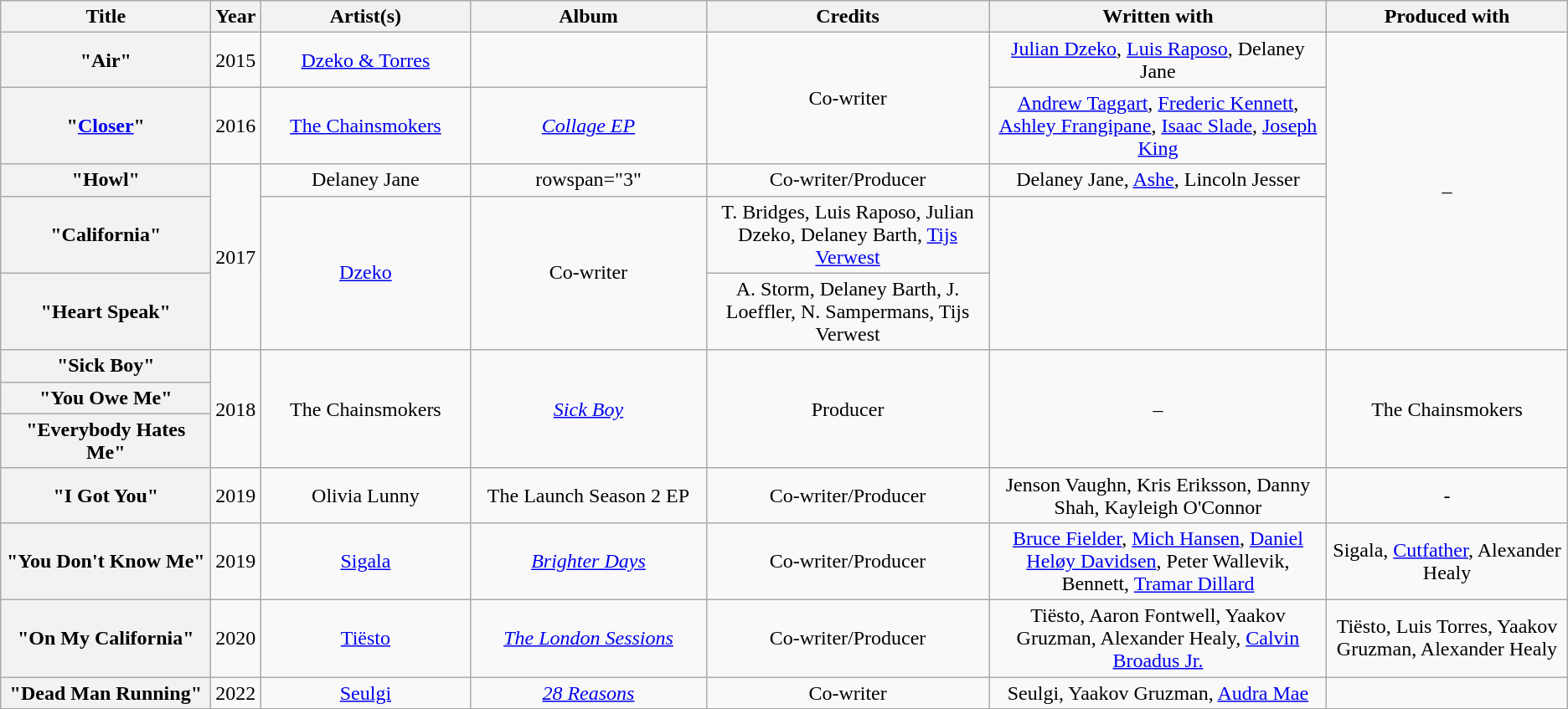<table class="wikitable plainrowheaders" style="text-align:center;">
<tr>
<th scope="col" style="width:160px;">Title</th>
<th scope="col">Year</th>
<th scope="col" style="width:160px;">Artist(s)</th>
<th scope="col" style="width:180px;">Album</th>
<th scope="col">Credits</th>
<th scope="col">Written with</th>
<th scope="col">Produced with</th>
</tr>
<tr>
<th scope="row">"Air"<br></th>
<td>2015</td>
<td><a href='#'>Dzeko & Torres</a></td>
<td></td>
<td rowspan="2">Co-writer</td>
<td><a href='#'>Julian Dzeko</a>, <a href='#'>Luis Raposo</a>, Delaney Jane</td>
<td rowspan="5">–</td>
</tr>
<tr>
<th scope="row">"<a href='#'>Closer</a>"<br></th>
<td>2016</td>
<td><a href='#'>The Chainsmokers</a></td>
<td><em><a href='#'>Collage EP</a></em></td>
<td><a href='#'>Andrew Taggart</a>, <a href='#'>Frederic Kennett</a>, <a href='#'>Ashley Frangipane</a>, <a href='#'>Isaac Slade</a>, <a href='#'>Joseph King</a></td>
</tr>
<tr>
<th scope="row">"Howl"</th>
<td rowspan="3">2017</td>
<td>Delaney Jane</td>
<td>rowspan="3" </td>
<td>Co-writer/Producer</td>
<td>Delaney Jane, <a href='#'>Ashe</a>, Lincoln Jesser</td>
</tr>
<tr>
<th scope="row">"California"<br></th>
<td rowspan="2"><a href='#'>Dzeko</a></td>
<td rowspan="2">Co-writer</td>
<td>T. Bridges, Luis Raposo, Julian Dzeko, Delaney Barth, <a href='#'>Tijs Verwest</a></td>
</tr>
<tr>
<th scope="row">"Heart Speak"<br></th>
<td>A. Storm, Delaney Barth, J. Loeffler, N. Sampermans, Tijs Verwest</td>
</tr>
<tr>
<th scope="row">"Sick Boy"</th>
<td rowspan="3">2018</td>
<td rowspan="3">The Chainsmokers</td>
<td rowspan="3"><em><a href='#'>Sick Boy</a></em></td>
<td rowspan="3">Producer</td>
<td rowspan="3">–</td>
<td rowspan="3">The Chainsmokers</td>
</tr>
<tr>
<th scope="row">"You Owe Me"</th>
</tr>
<tr>
<th scope="row">"Everybody Hates Me"</th>
</tr>
<tr>
<th>"I Got You"</th>
<td>2019</td>
<td>Olivia Lunny</td>
<td>The Launch Season 2 EP</td>
<td>Co-writer/Producer</td>
<td>Jenson Vaughn, Kris Eriksson, Danny Shah, Kayleigh O'Connor</td>
<td>-</td>
</tr>
<tr>
<th scope="row">"You Don't Know Me" <br></th>
<td>2019</td>
<td><a href='#'>Sigala</a></td>
<td><em><a href='#'>Brighter Days</a></em></td>
<td>Co-writer/Producer</td>
<td><a href='#'>Bruce Fielder</a>, <a href='#'>Mich Hansen</a>, <a href='#'>Daniel Heløy Davidsen</a>, Peter Wallevik, Bennett, <a href='#'>Tramar Dillard</a></td>
<td>Sigala, <a href='#'>Cutfather</a>, Alexander Healy</td>
</tr>
<tr>
<th scope="row">"On My California" <br></th>
<td>2020</td>
<td><a href='#'>Tiësto</a></td>
<td><em><a href='#'>The London Sessions</a></em></td>
<td>Co-writer/Producer</td>
<td>Tiësto, Aaron Fontwell, Yaakov Gruzman, Alexander Healy, <a href='#'>Calvin Broadus Jr.</a></td>
<td>Tiësto, Luis Torres, Yaakov Gruzman, Alexander Healy</td>
</tr>
<tr>
<th scope="row">"Dead Man Running"</th>
<td>2022</td>
<td><a href='#'>Seulgi</a></td>
<td><em><a href='#'>28 Reasons</a></em></td>
<td>Co-writer</td>
<td>Seulgi, Yaakov Gruzman, <a href='#'>Audra Mae</a></td>
<td></td>
</tr>
</table>
